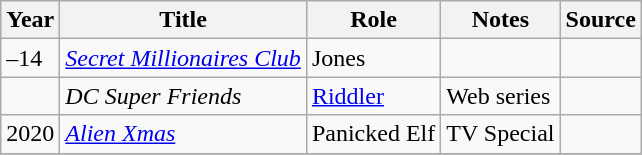<table class="wikitable sortable plainrowheaders">
<tr>
<th>Year</th>
<th>Title</th>
<th>Role</th>
<th class="unsortable">Notes</th>
<th class="unsortable">Source</th>
</tr>
<tr>
<td>–14</td>
<td><em><a href='#'>Secret Millionaires Club</a></em></td>
<td>Jones</td>
<td></td>
<td> </td>
</tr>
<tr>
<td></td>
<td><em>DC Super Friends</em></td>
<td><a href='#'>Riddler</a></td>
<td>Web series</td>
<td></td>
</tr>
<tr>
<td>2020</td>
<td><em><a href='#'>Alien Xmas</a></em></td>
<td>Panicked Elf</td>
<td>TV Special</td>
<td></td>
</tr>
<tr>
</tr>
</table>
